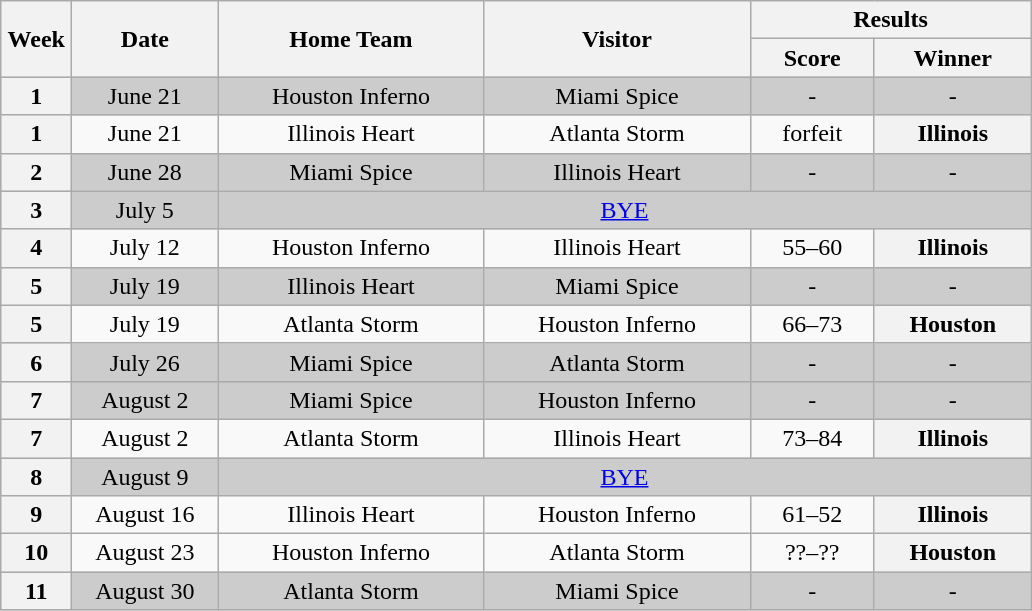<table class="wikitable">
<tr>
<th rowspan="2" width="40">Week</th>
<th rowspan="2" width="90">Date</th>
<th rowspan="2" width="170">Home Team</th>
<th rowspan="2" width="170">Visitor</th>
<th colspan="2" width="180">Results</th>
</tr>
<tr>
<th width="70">Score</th>
<th width="90">Winner</th>
</tr>
<tr align="center" bgcolor="#CCCCCC">
<th>1</th>
<td>June 21</td>
<td>Houston Inferno</td>
<td>Miami Spice</td>
<td>-</td>
<td>-</td>
</tr>
<tr align="center">
<th>1</th>
<td>June 21</td>
<td>Illinois Heart</td>
<td>Atlanta Storm</td>
<td>forfeit</td>
<th>Illinois</th>
</tr>
<tr align="center" bgcolor="#CCCCCC">
<th>2</th>
<td>June 28</td>
<td>Miami Spice</td>
<td>Illinois Heart</td>
<td>-</td>
<td>-</td>
</tr>
<tr align="center" bgcolor="#CCCCCC">
<th>3</th>
<td>July 5</td>
<td colSpan=4><a href='#'>BYE</a></td>
</tr>
<tr align="center">
<th>4</th>
<td>July 12</td>
<td>Houston Inferno</td>
<td>Illinois Heart</td>
<td>55–60</td>
<th>Illinois</th>
</tr>
<tr align="center" bgcolor="#CCCCCC">
<th>5</th>
<td>July 19</td>
<td>Illinois Heart</td>
<td>Miami Spice</td>
<td>-</td>
<td>-</td>
</tr>
<tr align="center">
<th>5</th>
<td>July 19</td>
<td>Atlanta Storm</td>
<td>Houston Inferno</td>
<td>66–73</td>
<th>Houston</th>
</tr>
<tr align="center" bgcolor="#CCCCCC">
<th>6</th>
<td>July 26</td>
<td>Miami Spice</td>
<td>Atlanta Storm</td>
<td>-</td>
<td>-</td>
</tr>
<tr align="center" bgcolor="#CCCCCC">
<th>7</th>
<td>August 2</td>
<td>Miami Spice</td>
<td>Houston Inferno</td>
<td>-</td>
<td>-</td>
</tr>
<tr align="center">
<th>7</th>
<td>August 2</td>
<td>Atlanta Storm</td>
<td>Illinois Heart</td>
<td>73–84</td>
<th>Illinois</th>
</tr>
<tr align="center" bgcolor="#CCCCCC">
<th>8</th>
<td>August 9</td>
<td colSpan=4><a href='#'>BYE</a></td>
</tr>
<tr align="center">
<th>9</th>
<td>August 16</td>
<td>Illinois Heart</td>
<td>Houston Inferno</td>
<td>61–52</td>
<th>Illinois</th>
</tr>
<tr align="center">
<th>10</th>
<td>August 23</td>
<td>Houston Inferno</td>
<td>Atlanta Storm</td>
<td>??–??</td>
<th>Houston</th>
</tr>
<tr align="center" bgcolor="#CCCCCC">
<th>11</th>
<td>August 30</td>
<td>Atlanta Storm</td>
<td>Miami Spice</td>
<td>-</td>
<td>-</td>
</tr>
</table>
